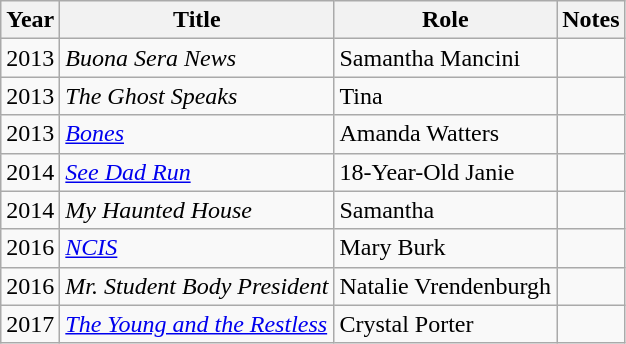<table class="wikitable sortable">
<tr>
<th>Year</th>
<th>Title</th>
<th>Role</th>
<th class="unsortable">Notes</th>
</tr>
<tr>
<td>2013</td>
<td><em>Buona Sera News</em></td>
<td>Samantha Mancini</td>
<td></td>
</tr>
<tr>
<td>2013</td>
<td><em>The Ghost Speaks</em></td>
<td>Tina</td>
<td></td>
</tr>
<tr>
<td>2013</td>
<td><em><a href='#'>Bones</a></em></td>
<td>Amanda Watters</td>
<td></td>
</tr>
<tr>
<td>2014</td>
<td><em><a href='#'>See Dad Run</a></em></td>
<td>18-Year-Old Janie</td>
<td></td>
</tr>
<tr>
<td>2014</td>
<td><em>My Haunted House</em></td>
<td>Samantha</td>
<td></td>
</tr>
<tr>
<td>2016</td>
<td><em><a href='#'>NCIS</a></em></td>
<td>Mary Burk</td>
<td></td>
</tr>
<tr>
<td>2016</td>
<td><em>Mr. Student Body President</em></td>
<td>Natalie Vrendenburgh</td>
<td></td>
</tr>
<tr>
<td>2017</td>
<td><em><a href='#'>The Young and the Restless</a></em></td>
<td>Crystal Porter</td>
<td></td>
</tr>
</table>
